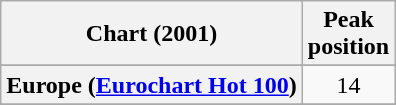<table class="wikitable sortable plainrowheaders" style="text-align:center">
<tr>
<th scope="col">Chart (2001)</th>
<th scope="col">Peak<br>position</th>
</tr>
<tr>
</tr>
<tr>
</tr>
<tr>
</tr>
<tr>
<th scope="row">Europe (<a href='#'>Eurochart Hot 100</a>)</th>
<td>14</td>
</tr>
<tr>
</tr>
<tr>
</tr>
<tr>
</tr>
<tr>
</tr>
<tr>
</tr>
<tr>
</tr>
<tr>
</tr>
<tr>
</tr>
<tr>
</tr>
<tr>
</tr>
<tr>
</tr>
<tr>
</tr>
<tr>
</tr>
<tr>
</tr>
<tr>
</tr>
<tr>
</tr>
</table>
